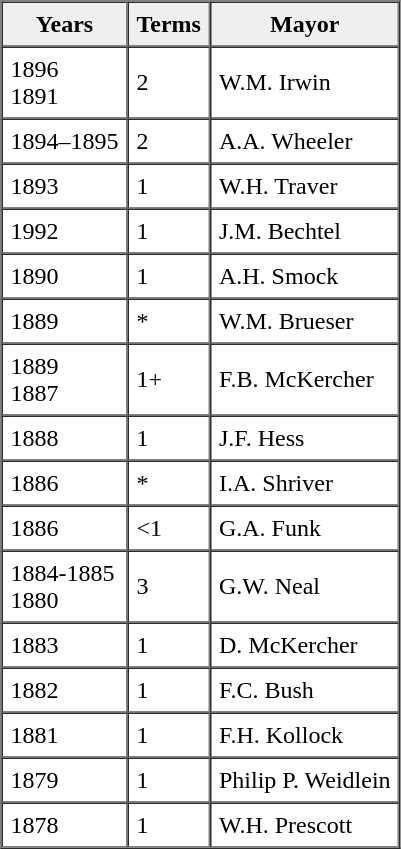<table border="1" cellpadding="5" cellspacing="0">
<tr>
<th scope="col" style="background:#efefef;">Years</th>
<th scope="col" style="background:#efefef;">Terms</th>
<th scope="col" style="background:#efefef;">Mayor</th>
</tr>
<tr>
<td>1896<br>1891</td>
<td>2</td>
<td>W.M. Irwin</td>
</tr>
<tr>
<td>1894–1895</td>
<td>2</td>
<td>A.A. Wheeler</td>
</tr>
<tr>
<td>1893</td>
<td>1</td>
<td>W.H. Traver</td>
</tr>
<tr>
<td>1992</td>
<td>1</td>
<td>J.M. Bechtel</td>
</tr>
<tr>
<td>1890</td>
<td>1</td>
<td>A.H. Smock</td>
</tr>
<tr>
<td>1889</td>
<td>*</td>
<td>W.M. Brueser</td>
</tr>
<tr>
<td>1889<br>1887</td>
<td>1+</td>
<td>F.B. McKercher</td>
</tr>
<tr>
<td>1888</td>
<td>1</td>
<td>J.F. Hess</td>
</tr>
<tr>
<td>1886</td>
<td>*</td>
<td>I.A. Shriver</td>
</tr>
<tr>
<td>1886</td>
<td><1</td>
<td>G.A. Funk</td>
</tr>
<tr>
<td>1884-1885<br>1880</td>
<td>3</td>
<td>G.W. Neal</td>
</tr>
<tr>
<td>1883</td>
<td>1</td>
<td>D. McKercher</td>
</tr>
<tr>
<td>1882</td>
<td>1</td>
<td>F.C. Bush</td>
</tr>
<tr>
<td>1881</td>
<td>1</td>
<td>F.H. Kollock</td>
</tr>
<tr>
<td>1879</td>
<td>1</td>
<td>Philip P. Weidlein</td>
</tr>
<tr>
<td>1878</td>
<td>1</td>
<td>W.H. Prescott</td>
</tr>
</table>
